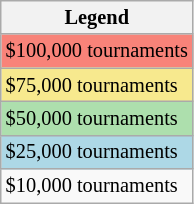<table class=wikitable style="font-size:85%;">
<tr>
<th>Legend</th>
</tr>
<tr style="background:#f88379;">
<td>$100,000 tournaments</td>
</tr>
<tr style="background:#f7e98e;">
<td>$75,000 tournaments</td>
</tr>
<tr style="background:#addfad;">
<td>$50,000 tournaments</td>
</tr>
<tr style="background:lightblue;">
<td>$25,000 tournaments</td>
</tr>
<tr>
<td>$10,000 tournaments</td>
</tr>
</table>
